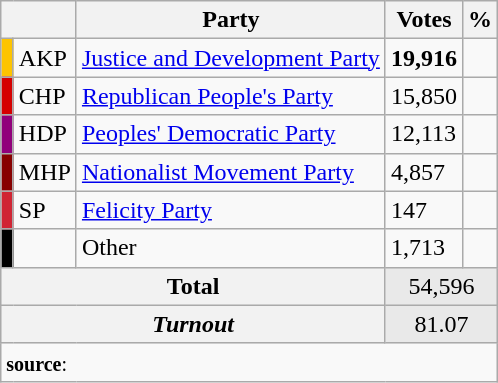<table class="wikitable">
<tr>
<th colspan="2" align="center"></th>
<th align="center">Party</th>
<th align="center">Votes</th>
<th align="center">%</th>
</tr>
<tr align="left">
<td bgcolor="#FDC400" width="1"></td>
<td>AKP</td>
<td><a href='#'>Justice and Development Party</a></td>
<td><strong>19,916</strong></td>
<td><strong></strong></td>
</tr>
<tr align="left">
<td bgcolor="#d50000" width="1"></td>
<td>CHP</td>
<td><a href='#'>Republican People's Party</a></td>
<td>15,850</td>
<td></td>
</tr>
<tr align="left">
<td bgcolor="#91007B" width="1"></td>
<td>HDP</td>
<td><a href='#'>Peoples' Democratic Party</a></td>
<td>12,113</td>
<td></td>
</tr>
<tr align="left">
<td bgcolor="#870000" width="1"></td>
<td>MHP</td>
<td><a href='#'>Nationalist Movement Party</a></td>
<td>4,857</td>
<td></td>
</tr>
<tr align="left">
<td bgcolor="#D02433" width="1"></td>
<td>SP</td>
<td><a href='#'>Felicity Party</a></td>
<td>147</td>
<td></td>
</tr>
<tr align="left">
<td bgcolor=" " width="1"></td>
<td></td>
<td>Other</td>
<td>1,713</td>
<td></td>
</tr>
<tr align="left" style="background-color:#E9E9E9">
<th colspan="3" align="center"><strong>Total</strong></th>
<td colspan="5" align="center">54,596</td>
</tr>
<tr align="left" style="background-color:#E9E9E9">
<th colspan="3" align="center"><em>Turnout</em></th>
<td colspan="5" align="center">81.07</td>
</tr>
<tr>
<td colspan="9" align="left"><small><strong>source</strong>: </small></td>
</tr>
</table>
